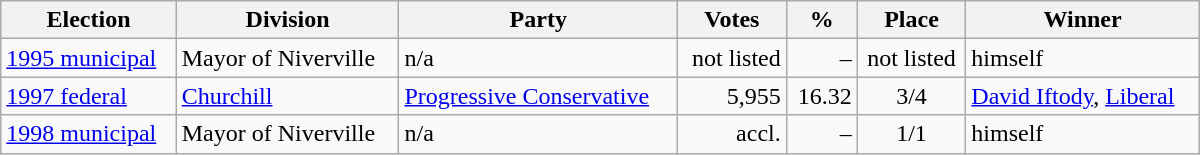<table class="wikitable" width="800">
<tr>
<th align="left">Election</th>
<th align="left">Division</th>
<th align="left">Party</th>
<th align="right">Votes</th>
<th align="right">%</th>
<th align="center">Place</th>
<th align="center">Winner</th>
</tr>
<tr>
<td align="left"><a href='#'>1995 municipal</a></td>
<td align="left">Mayor of Niverville</td>
<td align="left">n/a</td>
<td align="right">not listed</td>
<td align="right">–</td>
<td align="center">not listed</td>
<td align="left">himself</td>
</tr>
<tr>
<td align="left"><a href='#'>1997 federal</a></td>
<td align="left"><a href='#'>Churchill</a></td>
<td align="left"><a href='#'>Progressive Conservative</a></td>
<td align="right">5,955</td>
<td align="right">16.32</td>
<td align="center">3/4</td>
<td align="left"><a href='#'>David Iftody</a>, <a href='#'>Liberal</a></td>
</tr>
<tr>
<td align="left"><a href='#'>1998 municipal</a></td>
<td align="left">Mayor of Niverville</td>
<td align="left">n/a</td>
<td align="right">accl.</td>
<td align="right">–</td>
<td align="center">1/1</td>
<td align="left">himself</td>
</tr>
</table>
